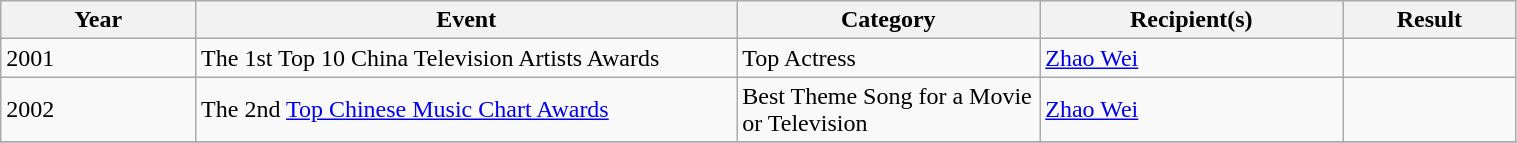<table class="wikitable" width="80%">
<tr align=center>
<th width="9%">Year</th>
<th width="25%">Event</th>
<th width="14%">Category</th>
<th width="14%">Recipient(s)</th>
<th width="8%">Result</th>
</tr>
<tr>
<td rowspan="1">2001</td>
<td rowspan="1">The 1st Top 10 China Television Artists Awards</td>
<td>Top Actress</td>
<td><a href='#'>Zhao Wei</a></td>
<td></td>
</tr>
<tr>
<td rowspan="1">2002</td>
<td rowspan="1">The 2nd <a href='#'>Top Chinese Music Chart Awards</a></td>
<td>Best Theme Song for a Movie or Television</td>
<td><a href='#'>Zhao Wei</a></td>
<td></td>
</tr>
<tr>
</tr>
</table>
